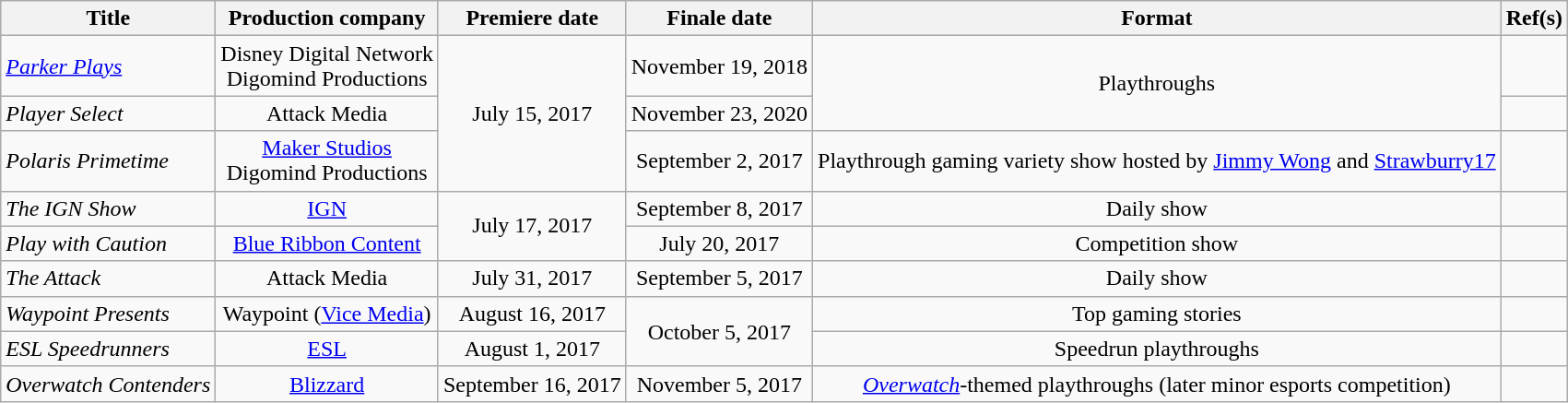<table class="wikitable plainrowheaders sortable" style="text-align:center;">
<tr>
<th scope="col">Title</th>
<th scope="col">Production company</th>
<th scope="col">Premiere date</th>
<th scope="col">Finale date</th>
<th scope="col">Format</th>
<th class="unsortable">Ref(s)</th>
</tr>
<tr>
<td scope="row" style="text-align:left;"><em><a href='#'>Parker Plays</a></em></td>
<td>Disney Digital Network<br>Digomind Productions</td>
<td rowspan="3">July 15, 2017</td>
<td>November 19, 2018</td>
<td rowspan="2">Playthroughs</td>
<td></td>
</tr>
<tr>
<td scope="row" style="text-align:left;"><em>Player Select</em></td>
<td>Attack Media</td>
<td>November 23, 2020</td>
<td></td>
</tr>
<tr>
<td scope="row" style="text-align:left;"><em>Polaris Primetime</em></td>
<td><a href='#'>Maker Studios</a><br>Digomind Productions</td>
<td>September 2, 2017</td>
<td>Playthrough gaming variety show hosted by <a href='#'>Jimmy Wong</a> and <a href='#'>Strawburry17</a></td>
<td></td>
</tr>
<tr>
<td scope="row" style="text-align:left;"><em>The IGN Show</em></td>
<td><a href='#'>IGN</a></td>
<td rowspan="2">July 17, 2017</td>
<td>September 8, 2017</td>
<td>Daily show</td>
<td></td>
</tr>
<tr>
<td scope="row" style="text-align:left;"><em>Play with Caution</em></td>
<td><a href='#'>Blue Ribbon Content</a></td>
<td>July 20, 2017</td>
<td>Competition show</td>
<td></td>
</tr>
<tr>
<td scope="row" style="text-align:left;"><em>The Attack</em></td>
<td>Attack Media</td>
<td>July 31, 2017</td>
<td>September 5, 2017</td>
<td>Daily show</td>
<td></td>
</tr>
<tr>
<td scope="row" style="text-align:left;"><em>Waypoint Presents</em></td>
<td>Waypoint (<a href='#'>Vice Media</a>)</td>
<td>August 16, 2017</td>
<td rowspan="2">October 5, 2017</td>
<td>Top gaming stories</td>
<td></td>
</tr>
<tr>
<td scope="row" style="text-align:left;"><em>ESL Speedrunners</em></td>
<td><a href='#'>ESL</a></td>
<td>August 1, 2017</td>
<td>Speedrun playthroughs</td>
<td></td>
</tr>
<tr>
<td scope="row" style="text-align:left;"><em>Overwatch Contenders</em></td>
<td><a href='#'>Blizzard</a></td>
<td>September 16, 2017</td>
<td>November 5, 2017</td>
<td><a href='#'><em>Overwatch</em></a>-themed playthroughs (later minor esports competition)</td>
<td></td>
</tr>
</table>
